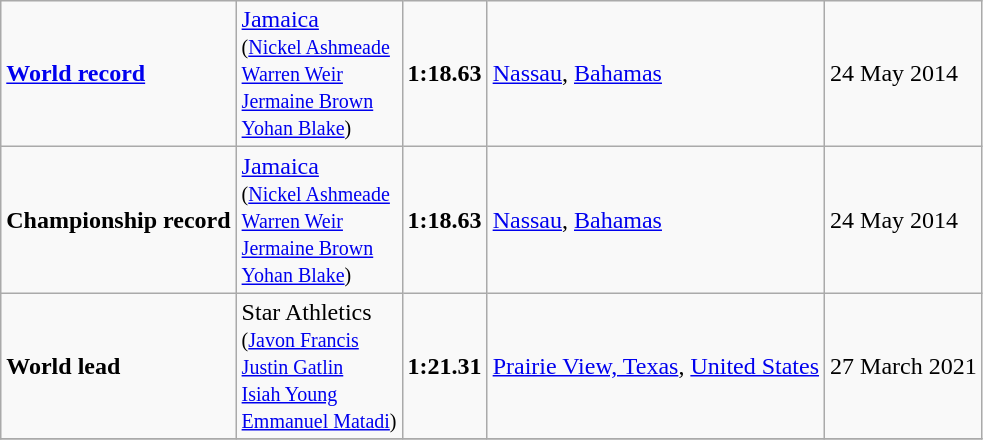<table class="wikitable">
<tr>
<td><strong><a href='#'>World record</a></strong></td>
<td> <a href='#'>Jamaica</a><br><small>(<a href='#'>Nickel Ashmeade</a><br><a href='#'>Warren Weir</a><br><a href='#'>Jermaine Brown</a><br><a href='#'>Yohan Blake</a>)</small></td>
<td><strong>1:18.63</strong></td>
<td> <a href='#'>Nassau</a>, <a href='#'>Bahamas</a></td>
<td>24 May 2014</td>
</tr>
<tr>
<td><strong>Championship record</strong></td>
<td> <a href='#'>Jamaica</a><br><small>(<a href='#'>Nickel Ashmeade</a><br><a href='#'>Warren Weir</a><br><a href='#'>Jermaine Brown</a><br><a href='#'>Yohan Blake</a>)</small></td>
<td><strong>1:18.63</strong></td>
<td> <a href='#'>Nassau</a>, <a href='#'>Bahamas</a></td>
<td>24 May 2014</td>
</tr>
<tr>
<td><strong>World lead</strong></td>
<td>Star Athletics<br><small>(<a href='#'>Javon Francis</a><br><a href='#'>Justin Gatlin</a><br><a href='#'>Isiah Young</a><br><a href='#'>Emmanuel Matadi</a>)</small></td>
<td><strong>1:21.31</strong></td>
<td> <a href='#'>Prairie View, Texas</a>, <a href='#'>United States</a></td>
<td>27 March 2021</td>
</tr>
<tr>
</tr>
</table>
